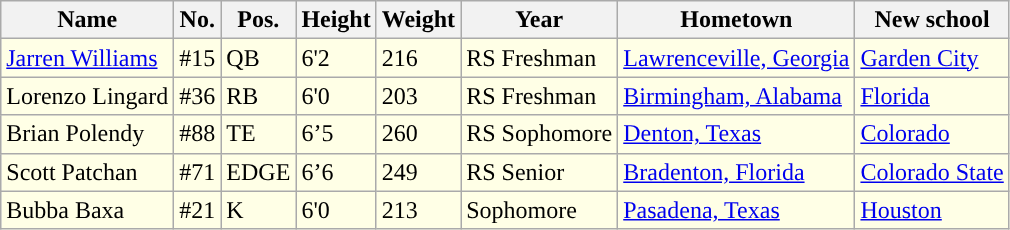<table class="wikitable sortable">
<tr>
<th>Name</th>
<th>No.</th>
<th>Pos.</th>
<th>Height</th>
<th>Weight</th>
<th>Year</th>
<th>Hometown</th>
<th class="unsortable">New school</th>
</tr>
<tr style="background:#FFFFE6;">
<td><a href='#'>Jarren Williams</a></td>
<td>#15</td>
<td>QB</td>
<td>6'2</td>
<td>216</td>
<td>RS Freshman</td>
<td><a href='#'>Lawrenceville, Georgia</a></td>
<td><a href='#'>Garden City</a></td>
</tr>
<tr style="background:#FFFFE6;">
<td>Lorenzo Lingard</td>
<td>#36</td>
<td>RB</td>
<td>6'0</td>
<td>203</td>
<td>RS Freshman</td>
<td><a href='#'>Birmingham, Alabama</a></td>
<td><a href='#'>Florida</a></td>
</tr>
<tr style="background:#FFFFE6;">
<td>Brian Polendy</td>
<td>#88</td>
<td>TE</td>
<td>6’5</td>
<td>260</td>
<td>RS Sophomore</td>
<td><a href='#'>Denton, Texas</a></td>
<td><a href='#'>Colorado</a></td>
</tr>
<tr style="background:#FFFFE6;">
<td>Scott Patchan</td>
<td>#71</td>
<td>EDGE</td>
<td>6’6</td>
<td>249</td>
<td>RS Senior</td>
<td><a href='#'>Bradenton, Florida</a></td>
<td><a href='#'>Colorado State</a></td>
</tr>
<tr style="background:#FFFFE6;">
<td>Bubba Baxa</td>
<td>#21</td>
<td>K</td>
<td>6'0</td>
<td>213</td>
<td>Sophomore</td>
<td><a href='#'>Pasadena, Texas</a></td>
<td><a href='#'>Houston</a></td>
</tr>
</table>
